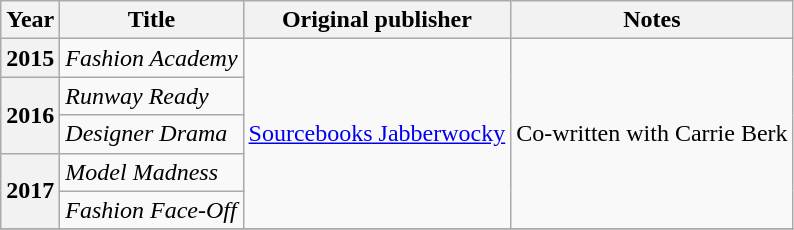<table class="wikitable plainrowheaders sortable">
<tr>
<th scope="col">Year</th>
<th scope="col">Title</th>
<th scope="col">Original publisher</th>
<th scope="col" class="unsortable">Notes</th>
</tr>
<tr>
<th scope="row">2015</th>
<td><em>Fashion Academy</em></td>
<td rowspan="5"><a href='#'>Sourcebooks Jabberwocky</a></td>
<td rowspan="5">Co-written with Carrie Berk</td>
</tr>
<tr>
<th scope="row" rowspan="2">2016</th>
<td><em>Runway Ready</em></td>
</tr>
<tr>
<td><em>Designer Drama</em></td>
</tr>
<tr>
<th scope="row" rowspan="2">2017</th>
<td><em>Model Madness</em></td>
</tr>
<tr>
<td><em>Fashion Face-Off</em></td>
</tr>
<tr>
</tr>
</table>
